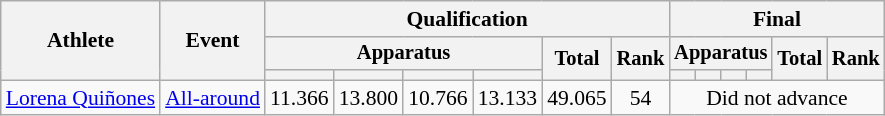<table class="wikitable" style="font-size:90%">
<tr>
<th rowspan=3>Athlete</th>
<th rowspan=3>Event</th>
<th colspan =6>Qualification</th>
<th colspan =6>Final</th>
</tr>
<tr style="font-size:95%">
<th colspan=4>Apparatus</th>
<th rowspan=2>Total</th>
<th rowspan=2>Rank</th>
<th colspan=4>Apparatus</th>
<th rowspan=2>Total</th>
<th rowspan=2>Rank</th>
</tr>
<tr style="font-size:95%">
<th></th>
<th></th>
<th></th>
<th></th>
<th></th>
<th></th>
<th></th>
<th></th>
</tr>
<tr align=center>
<td align=left><a href='#'>Lorena Quiñones</a></td>
<td align=left><a href='#'>All-around</a></td>
<td>11.366</td>
<td>13.800</td>
<td>10.766</td>
<td>13.133</td>
<td>49.065</td>
<td>54</td>
<td colspan=6>Did not advance</td>
</tr>
</table>
